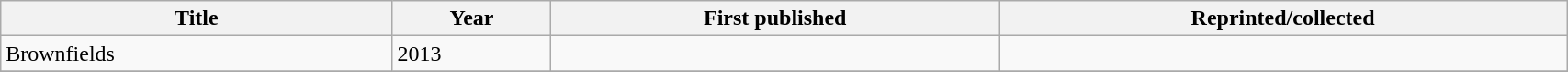<table class='wikitable sortable' width='90%'>
<tr>
<th width=25%>Title</th>
<th>Year</th>
<th>First published</th>
<th>Reprinted/collected</th>
</tr>
<tr>
<td>Brownfields</td>
<td>2013</td>
<td></td>
<td></td>
</tr>
<tr>
</tr>
</table>
